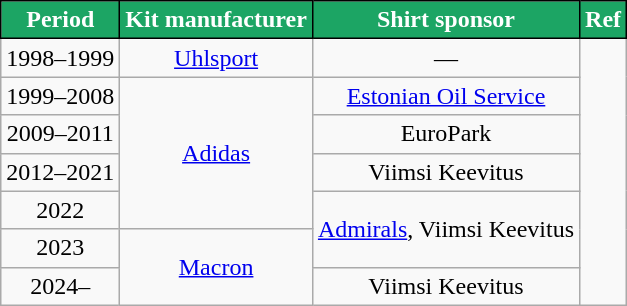<table class="wikitable" style="text-align:center">
<tr>
<th style="background:#1ca564; color:white; border:1px solid #000;">Period</th>
<th style="background:#1ca564; color:white; border:1px solid #000;">Kit manufacturer</th>
<th style="background:#1ca564; color:white; border:1px solid #000;">Shirt sponsor</th>
<th style="background:#1ca564; color:white; border:1px solid #000;">Ref</th>
</tr>
<tr>
<td>1998–1999</td>
<td><a href='#'>Uhlsport</a></td>
<td>—</td>
<td rowspan="7"></td>
</tr>
<tr>
<td>1999–2008</td>
<td rowspan="4"><a href='#'>Adidas</a></td>
<td><a href='#'>Estonian Oil Service</a></td>
</tr>
<tr>
<td>2009–2011</td>
<td>EuroPark</td>
</tr>
<tr>
<td>2012–2021</td>
<td>Viimsi Keevitus</td>
</tr>
<tr>
<td>2022</td>
<td rowspan="2"><a href='#'>Admirals</a>, Viimsi Keevitus</td>
</tr>
<tr>
<td>2023</td>
<td rowspan="2"><a href='#'>Macron</a></td>
</tr>
<tr>
<td>2024–</td>
<td>Viimsi Keevitus</td>
</tr>
</table>
